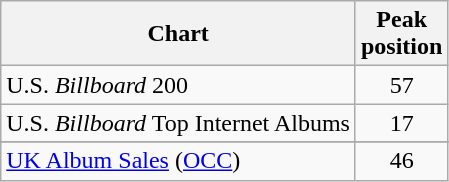<table class="wikitable sortable">
<tr>
<th>Chart</th>
<th>Peak<br>position</th>
</tr>
<tr>
<td>U.S. <em>Billboard</em> 200</td>
<td style="text-align:center;">57</td>
</tr>
<tr>
<td>U.S. <em>Billboard</em> Top Internet Albums</td>
<td style="text-align:center;">17</td>
</tr>
<tr>
</tr>
<tr>
<td><a href='#'>UK Album Sales</a> (<a href='#'>OCC</a>)</td>
<td style="text-align:center;">46</td>
</tr>
</table>
